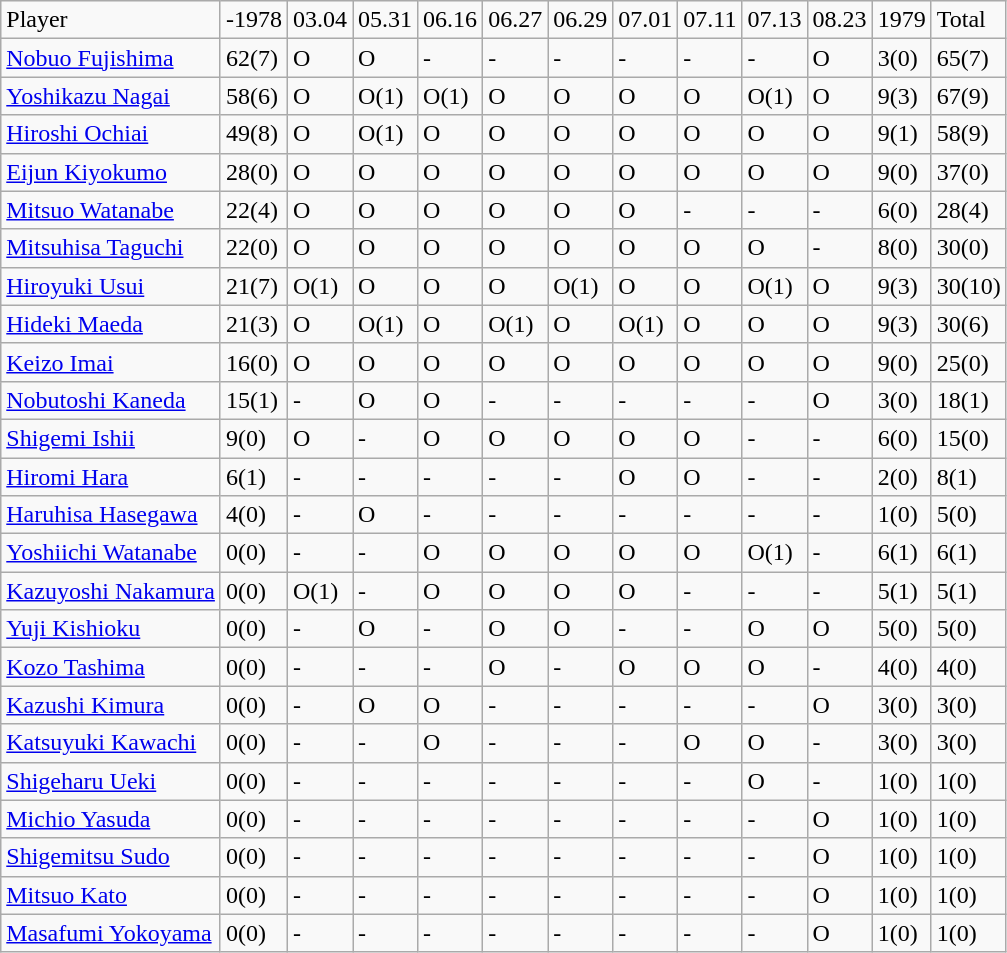<table class="wikitable" style="text-align:left;">
<tr>
<td>Player</td>
<td>-1978</td>
<td>03.04</td>
<td>05.31</td>
<td>06.16</td>
<td>06.27</td>
<td>06.29</td>
<td>07.01</td>
<td>07.11</td>
<td>07.13</td>
<td>08.23</td>
<td>1979</td>
<td>Total</td>
</tr>
<tr>
<td><a href='#'>Nobuo Fujishima</a></td>
<td>62(7)</td>
<td>O</td>
<td>O</td>
<td>-</td>
<td>-</td>
<td>-</td>
<td>-</td>
<td>-</td>
<td>-</td>
<td>O</td>
<td>3(0)</td>
<td>65(7)</td>
</tr>
<tr>
<td><a href='#'>Yoshikazu Nagai</a></td>
<td>58(6)</td>
<td>O</td>
<td>O(1)</td>
<td>O(1)</td>
<td>O</td>
<td>O</td>
<td>O</td>
<td>O</td>
<td>O(1)</td>
<td>O</td>
<td>9(3)</td>
<td>67(9)</td>
</tr>
<tr>
<td><a href='#'>Hiroshi Ochiai</a></td>
<td>49(8)</td>
<td>O</td>
<td>O(1)</td>
<td>O</td>
<td>O</td>
<td>O</td>
<td>O</td>
<td>O</td>
<td>O</td>
<td>O</td>
<td>9(1)</td>
<td>58(9)</td>
</tr>
<tr>
<td><a href='#'>Eijun Kiyokumo</a></td>
<td>28(0)</td>
<td>O</td>
<td>O</td>
<td>O</td>
<td>O</td>
<td>O</td>
<td>O</td>
<td>O</td>
<td>O</td>
<td>O</td>
<td>9(0)</td>
<td>37(0)</td>
</tr>
<tr>
<td><a href='#'>Mitsuo Watanabe</a></td>
<td>22(4)</td>
<td>O</td>
<td>O</td>
<td>O</td>
<td>O</td>
<td>O</td>
<td>O</td>
<td>-</td>
<td>-</td>
<td>-</td>
<td>6(0)</td>
<td>28(4)</td>
</tr>
<tr>
<td><a href='#'>Mitsuhisa Taguchi</a></td>
<td>22(0)</td>
<td>O</td>
<td>O</td>
<td>O</td>
<td>O</td>
<td>O</td>
<td>O</td>
<td>O</td>
<td>O</td>
<td>-</td>
<td>8(0)</td>
<td>30(0)</td>
</tr>
<tr>
<td><a href='#'>Hiroyuki Usui</a></td>
<td>21(7)</td>
<td>O(1)</td>
<td>O</td>
<td>O</td>
<td>O</td>
<td>O(1)</td>
<td>O</td>
<td>O</td>
<td>O(1)</td>
<td>O</td>
<td>9(3)</td>
<td>30(10)</td>
</tr>
<tr>
<td><a href='#'>Hideki Maeda</a></td>
<td>21(3)</td>
<td>O</td>
<td>O(1)</td>
<td>O</td>
<td>O(1)</td>
<td>O</td>
<td>O(1)</td>
<td>O</td>
<td>O</td>
<td>O</td>
<td>9(3)</td>
<td>30(6)</td>
</tr>
<tr>
<td><a href='#'>Keizo Imai</a></td>
<td>16(0)</td>
<td>O</td>
<td>O</td>
<td>O</td>
<td>O</td>
<td>O</td>
<td>O</td>
<td>O</td>
<td>O</td>
<td>O</td>
<td>9(0)</td>
<td>25(0)</td>
</tr>
<tr>
<td><a href='#'>Nobutoshi Kaneda</a></td>
<td>15(1)</td>
<td>-</td>
<td>O</td>
<td>O</td>
<td>-</td>
<td>-</td>
<td>-</td>
<td>-</td>
<td>-</td>
<td>O</td>
<td>3(0)</td>
<td>18(1)</td>
</tr>
<tr>
<td><a href='#'>Shigemi Ishii</a></td>
<td>9(0)</td>
<td>O</td>
<td>-</td>
<td>O</td>
<td>O</td>
<td>O</td>
<td>O</td>
<td>O</td>
<td>-</td>
<td>-</td>
<td>6(0)</td>
<td>15(0)</td>
</tr>
<tr>
<td><a href='#'>Hiromi Hara</a></td>
<td>6(1)</td>
<td>-</td>
<td>-</td>
<td>-</td>
<td>-</td>
<td>-</td>
<td>O</td>
<td>O</td>
<td>-</td>
<td>-</td>
<td>2(0)</td>
<td>8(1)</td>
</tr>
<tr>
<td><a href='#'>Haruhisa Hasegawa</a></td>
<td>4(0)</td>
<td>-</td>
<td>O</td>
<td>-</td>
<td>-</td>
<td>-</td>
<td>-</td>
<td>-</td>
<td>-</td>
<td>-</td>
<td>1(0)</td>
<td>5(0)</td>
</tr>
<tr>
<td><a href='#'>Yoshiichi Watanabe</a></td>
<td>0(0)</td>
<td>-</td>
<td>-</td>
<td>O</td>
<td>O</td>
<td>O</td>
<td>O</td>
<td>O</td>
<td>O(1)</td>
<td>-</td>
<td>6(1)</td>
<td>6(1)</td>
</tr>
<tr>
<td><a href='#'>Kazuyoshi Nakamura</a></td>
<td>0(0)</td>
<td>O(1)</td>
<td>-</td>
<td>O</td>
<td>O</td>
<td>O</td>
<td>O</td>
<td>-</td>
<td>-</td>
<td>-</td>
<td>5(1)</td>
<td>5(1)</td>
</tr>
<tr>
<td><a href='#'>Yuji Kishioku</a></td>
<td>0(0)</td>
<td>-</td>
<td>O</td>
<td>-</td>
<td>O</td>
<td>O</td>
<td>-</td>
<td>-</td>
<td>O</td>
<td>O</td>
<td>5(0)</td>
<td>5(0)</td>
</tr>
<tr>
<td><a href='#'>Kozo Tashima</a></td>
<td>0(0)</td>
<td>-</td>
<td>-</td>
<td>-</td>
<td>O</td>
<td>-</td>
<td>O</td>
<td>O</td>
<td>O</td>
<td>-</td>
<td>4(0)</td>
<td>4(0)</td>
</tr>
<tr>
<td><a href='#'>Kazushi Kimura</a></td>
<td>0(0)</td>
<td>-</td>
<td>O</td>
<td>O</td>
<td>-</td>
<td>-</td>
<td>-</td>
<td>-</td>
<td>-</td>
<td>O</td>
<td>3(0)</td>
<td>3(0)</td>
</tr>
<tr>
<td><a href='#'>Katsuyuki Kawachi</a></td>
<td>0(0)</td>
<td>-</td>
<td>-</td>
<td>O</td>
<td>-</td>
<td>-</td>
<td>-</td>
<td>O</td>
<td>O</td>
<td>-</td>
<td>3(0)</td>
<td>3(0)</td>
</tr>
<tr>
<td><a href='#'>Shigeharu Ueki</a></td>
<td>0(0)</td>
<td>-</td>
<td>-</td>
<td>-</td>
<td>-</td>
<td>-</td>
<td>-</td>
<td>-</td>
<td>O</td>
<td>-</td>
<td>1(0)</td>
<td>1(0)</td>
</tr>
<tr>
<td><a href='#'>Michio Yasuda</a></td>
<td>0(0)</td>
<td>-</td>
<td>-</td>
<td>-</td>
<td>-</td>
<td>-</td>
<td>-</td>
<td>-</td>
<td>-</td>
<td>O</td>
<td>1(0)</td>
<td>1(0)</td>
</tr>
<tr>
<td><a href='#'>Shigemitsu Sudo</a></td>
<td>0(0)</td>
<td>-</td>
<td>-</td>
<td>-</td>
<td>-</td>
<td>-</td>
<td>-</td>
<td>-</td>
<td>-</td>
<td>O</td>
<td>1(0)</td>
<td>1(0)</td>
</tr>
<tr>
<td><a href='#'>Mitsuo Kato</a></td>
<td>0(0)</td>
<td>-</td>
<td>-</td>
<td>-</td>
<td>-</td>
<td>-</td>
<td>-</td>
<td>-</td>
<td>-</td>
<td>O</td>
<td>1(0)</td>
<td>1(0)</td>
</tr>
<tr>
<td><a href='#'>Masafumi Yokoyama</a></td>
<td>0(0)</td>
<td>-</td>
<td>-</td>
<td>-</td>
<td>-</td>
<td>-</td>
<td>-</td>
<td>-</td>
<td>-</td>
<td>O</td>
<td>1(0)</td>
<td>1(0)</td>
</tr>
</table>
